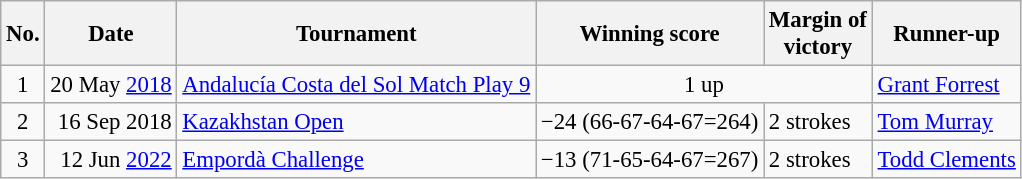<table class="wikitable" style="font-size:95%;">
<tr>
<th>No.</th>
<th>Date</th>
<th>Tournament</th>
<th>Winning score</th>
<th>Margin of<br>victory</th>
<th>Runner-up</th>
</tr>
<tr>
<td align=center>1</td>
<td align=right>20 May <a href='#'>2018</a></td>
<td><a href='#'>Andalucía Costa del Sol Match Play 9</a></td>
<td colspan=2 align=center>1 up</td>
<td> <a href='#'>Grant Forrest</a></td>
</tr>
<tr>
<td align=center>2</td>
<td align=right>16 Sep 2018</td>
<td><a href='#'>Kazakhstan Open</a></td>
<td>−24 (66-67-64-67=264)</td>
<td>2 strokes</td>
<td> <a href='#'>Tom Murray</a></td>
</tr>
<tr>
<td align=center>3</td>
<td align=right>12 Jun <a href='#'>2022</a></td>
<td><a href='#'>Empordà Challenge</a></td>
<td>−13 (71-65-64-67=267)</td>
<td>2 strokes</td>
<td> <a href='#'>Todd Clements</a></td>
</tr>
</table>
